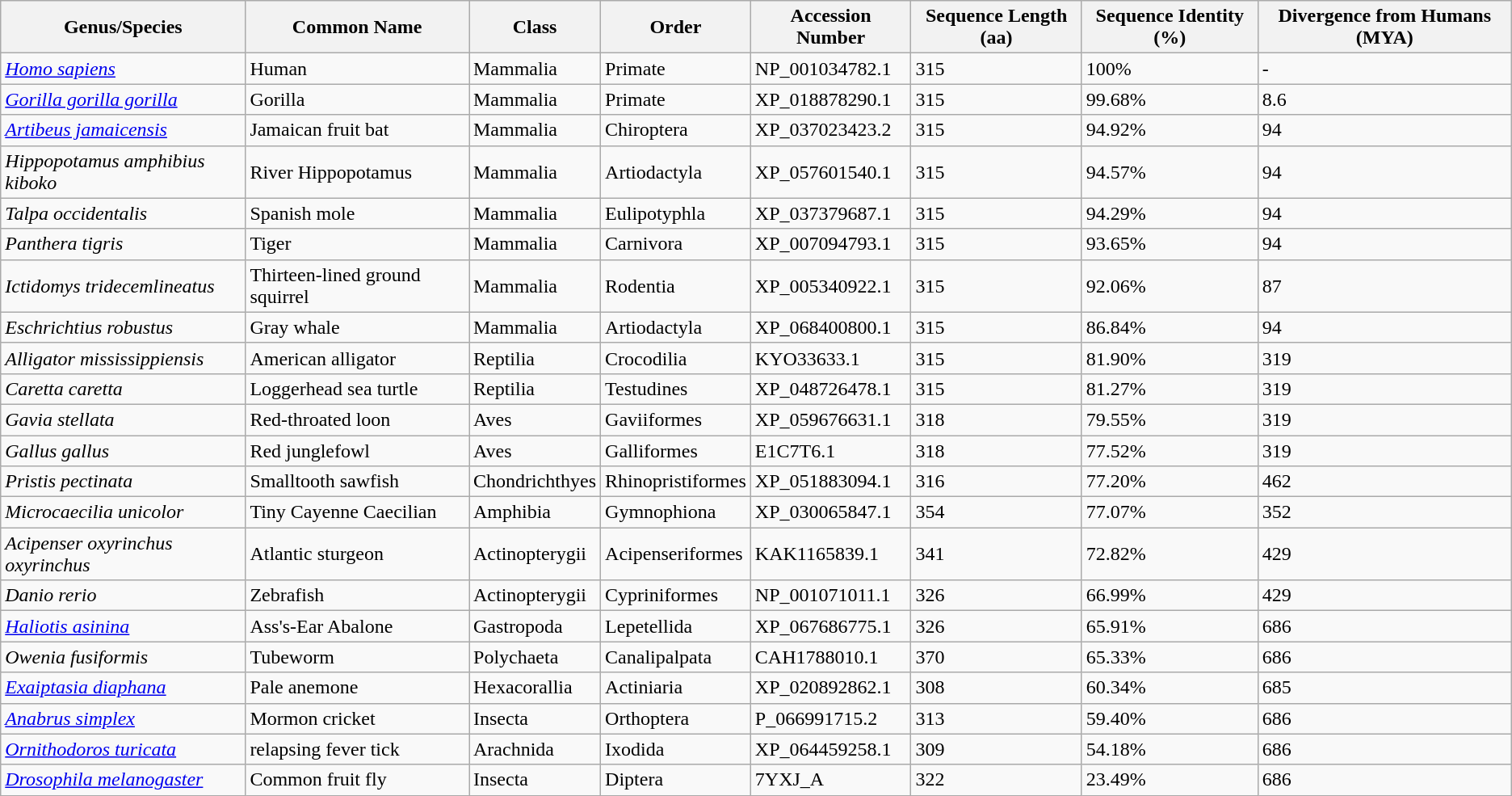<table class="wikitable sortable">
<tr>
<th><strong>Genus/Species</strong></th>
<th><strong>Common Name</strong></th>
<th><strong>Class</strong></th>
<th><strong>Order</strong></th>
<th><strong>Accession Number</strong></th>
<th><strong>Sequence Length (aa)</strong></th>
<th><strong>Sequence Identity (%)</strong></th>
<th><strong>Divergence from Humans (MYA)</strong></th>
</tr>
<tr>
<td><em><a href='#'>Homo sapiens</a></em></td>
<td>Human</td>
<td>Mammalia</td>
<td>Primate</td>
<td>NP_001034782.1</td>
<td>315</td>
<td>100%</td>
<td>-</td>
</tr>
<tr>
<td><em><a href='#'>Gorilla gorilla gorilla</a></em></td>
<td>Gorilla</td>
<td>Mammalia</td>
<td>Primate</td>
<td>XP_018878290.1</td>
<td>315</td>
<td>99.68%</td>
<td>8.6</td>
</tr>
<tr>
<td><em><a href='#'>Artibeus jamaicensis</a></em></td>
<td>Jamaican fruit bat</td>
<td>Mammalia</td>
<td>Chiroptera</td>
<td>XP_037023423.2</td>
<td>315</td>
<td>94.92%</td>
<td>94</td>
</tr>
<tr>
<td><em>Hippopotamus amphibius kiboko</em></td>
<td>River Hippopotamus</td>
<td>Mammalia</td>
<td>Artiodactyla</td>
<td>XP_057601540.1</td>
<td>315</td>
<td>94.57%</td>
<td>94</td>
</tr>
<tr>
<td><em>Talpa occidentalis</em></td>
<td>Spanish mole</td>
<td>Mammalia</td>
<td>Eulipotyphla</td>
<td>XP_037379687.1</td>
<td>315</td>
<td>94.29%</td>
<td>94</td>
</tr>
<tr>
<td><em>Panthera tigris</em></td>
<td>Tiger</td>
<td>Mammalia</td>
<td>Carnivora</td>
<td>XP_007094793.1</td>
<td>315</td>
<td>93.65%</td>
<td>94</td>
</tr>
<tr>
<td><em>Ictidomys tridecemlineatus</em></td>
<td>Thirteen-lined ground squirrel</td>
<td>Mammalia</td>
<td>Rodentia</td>
<td>XP_005340922.1</td>
<td>315</td>
<td>92.06%</td>
<td>87</td>
</tr>
<tr>
<td><em>Eschrichtius robustus</em></td>
<td>Gray whale</td>
<td>Mammalia</td>
<td>Artiodactyla</td>
<td>XP_068400800.1</td>
<td>315</td>
<td>86.84%</td>
<td>94</td>
</tr>
<tr>
<td><em>Alligator mississippiensis</em></td>
<td>American alligator</td>
<td>Reptilia</td>
<td>Crocodilia</td>
<td>KYO33633.1</td>
<td>315</td>
<td>81.90%</td>
<td>319</td>
</tr>
<tr>
<td><em>Caretta caretta</em></td>
<td>Loggerhead sea turtle</td>
<td>Reptilia</td>
<td>Testudines</td>
<td>XP_048726478.1</td>
<td>315</td>
<td>81.27%</td>
<td>319</td>
</tr>
<tr>
<td><em>Gavia stellata</em></td>
<td>Red-throated loon</td>
<td>Aves</td>
<td>Gaviiformes</td>
<td>XP_059676631.1</td>
<td>318</td>
<td>79.55%</td>
<td>319</td>
</tr>
<tr>
<td><em>Gallus gallus</em></td>
<td>Red junglefowl</td>
<td>Aves</td>
<td>Galliformes</td>
<td>E1C7T6.1</td>
<td>318</td>
<td>77.52%</td>
<td>319</td>
</tr>
<tr>
<td><em>Pristis pectinata</em></td>
<td>Smalltooth sawfish</td>
<td>Chondrichthyes</td>
<td>Rhinopristiformes</td>
<td>XP_051883094.1</td>
<td>316</td>
<td>77.20%</td>
<td>462</td>
</tr>
<tr>
<td><em>Microcaecilia unicolor</em></td>
<td>Tiny Cayenne Caecilian</td>
<td>Amphibia</td>
<td>Gymnophiona</td>
<td>XP_030065847.1</td>
<td>354</td>
<td>77.07%</td>
<td>352</td>
</tr>
<tr>
<td><em>Acipenser oxyrinchus oxyrinchus</em></td>
<td>Atlantic sturgeon</td>
<td>Actinopterygii</td>
<td>Acipenseriformes</td>
<td>KAK1165839.1</td>
<td>341</td>
<td>72.82%</td>
<td>429</td>
</tr>
<tr>
<td><em>Danio rerio</em></td>
<td>Zebrafish</td>
<td>Actinopterygii</td>
<td>Cypriniformes</td>
<td>NP_001071011.1</td>
<td>326</td>
<td>66.99%</td>
<td>429</td>
</tr>
<tr>
<td><em><a href='#'>Haliotis asinina</a></em></td>
<td>Ass's-Ear Abalone</td>
<td>Gastropoda</td>
<td>Lepetellida</td>
<td>XP_067686775.1</td>
<td>326</td>
<td>65.91%</td>
<td>686</td>
</tr>
<tr>
<td><em>Owenia fusiformis</em></td>
<td>Tubeworm</td>
<td>Polychaeta</td>
<td>Canalipalpata</td>
<td>CAH1788010.1</td>
<td>370</td>
<td>65.33%</td>
<td>686</td>
</tr>
<tr>
<td><em><a href='#'>Exaiptasia diaphana</a></em></td>
<td>Pale anemone</td>
<td>Hexacorallia</td>
<td>Actiniaria</td>
<td>XP_020892862.1</td>
<td>308</td>
<td>60.34%</td>
<td>685</td>
</tr>
<tr>
<td><em><a href='#'>Anabrus simplex</a></em></td>
<td>Mormon cricket</td>
<td>Insecta</td>
<td>Orthoptera</td>
<td>P_066991715.2</td>
<td>313</td>
<td>59.40%</td>
<td>686</td>
</tr>
<tr>
<td><em><a href='#'>Ornithodoros turicata</a></em></td>
<td>relapsing fever tick</td>
<td>Arachnida</td>
<td>Ixodida</td>
<td>XP_064459258.1</td>
<td>309</td>
<td>54.18%</td>
<td>686</td>
</tr>
<tr>
<td><em><a href='#'>Drosophila melanogaster</a></em></td>
<td>Common fruit fly</td>
<td>Insecta</td>
<td>Diptera</td>
<td>7YXJ_A</td>
<td>322</td>
<td>23.49%</td>
<td>686</td>
</tr>
</table>
